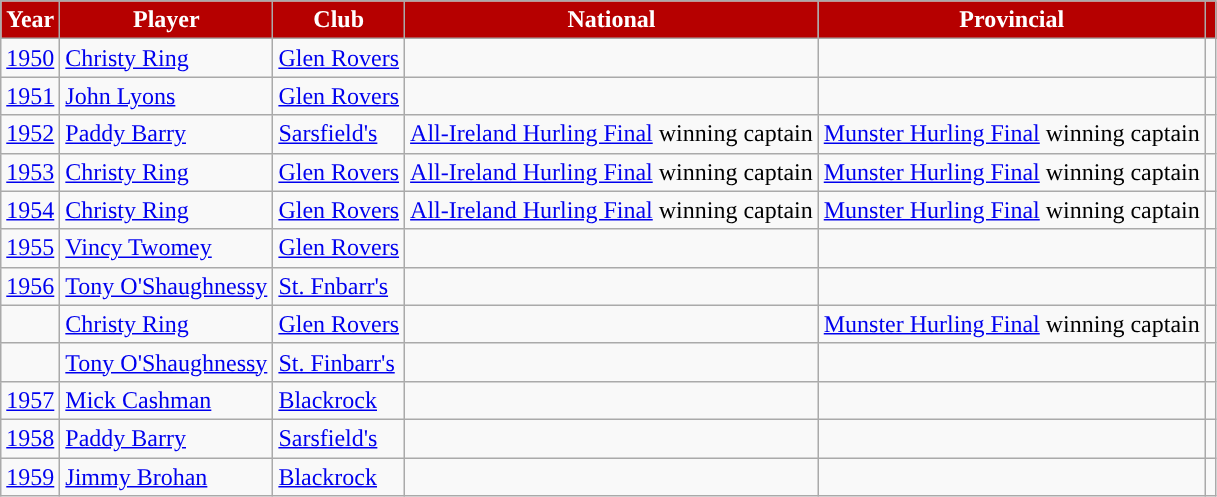<table class="wikitable">
<tr style="text-align:center;background:#B60000;color:white">
<td><strong>Year</strong></td>
<td><strong>Player</strong></td>
<td><strong>Club</strong></td>
<td><strong>National</strong></td>
<td><strong>Provincial</strong></td>
<td></td>
</tr>
<tr>
<td style="text-align:left;"><a href='#'>1950</a></td>
<td style="text-align:left;"><a href='#'>Christy Ring</a></td>
<td style="text-align:left;"><a href='#'>Glen Rovers</a></td>
<td></td>
<td></td>
<td></td>
</tr>
<tr>
<td style="text-align:left;"><a href='#'>1951</a></td>
<td style="text-align:left;"><a href='#'>John Lyons</a></td>
<td style="text-align:left;"><a href='#'>Glen Rovers</a></td>
<td></td>
<td></td>
<td></td>
</tr>
<tr>
<td style="text-align:left;"><a href='#'>1952</a></td>
<td style="text-align:left;"><a href='#'>Paddy Barry</a></td>
<td style="text-align:left;"><a href='#'>Sarsfield's</a></td>
<td style="text-align:left;"><a href='#'>All-Ireland Hurling Final</a> winning captain</td>
<td style="text-align:left;"><a href='#'>Munster Hurling Final</a> winning captain</td>
<td></td>
</tr>
<tr>
<td style="text-align:left;"><a href='#'>1953</a></td>
<td style="text-align:left;"><a href='#'>Christy Ring</a></td>
<td style="text-align:left;"><a href='#'>Glen Rovers</a></td>
<td style="text-align:left;"><a href='#'>All-Ireland Hurling Final</a> winning captain</td>
<td style="text-align:left;"><a href='#'>Munster Hurling Final</a> winning captain</td>
<td></td>
</tr>
<tr>
<td style="text-align:left;"><a href='#'>1954</a></td>
<td style="text-align:left;"><a href='#'>Christy Ring</a></td>
<td style="text-align:left;"><a href='#'>Glen Rovers</a></td>
<td style="text-align:left;"><a href='#'>All-Ireland Hurling Final</a> winning captain</td>
<td style="text-align:left;"><a href='#'>Munster Hurling Final</a> winning captain</td>
<td></td>
</tr>
<tr>
<td style="text-align:left;"><a href='#'>1955</a></td>
<td style="text-align:left;"><a href='#'>Vincy Twomey</a></td>
<td style="text-align:left;"><a href='#'>Glen Rovers</a></td>
<td></td>
<td></td>
<td></td>
</tr>
<tr>
<td style="text-align:left;"><a href='#'>1956</a></td>
<td style="text-align:left;"><a href='#'>Tony O'Shaughnessy</a></td>
<td style="text-align:left;"><a href='#'>St. Fnbarr's</a></td>
<td></td>
<td></td>
<td></td>
</tr>
<tr>
<td></td>
<td style="text-align:left;"><a href='#'>Christy Ring</a></td>
<td style="text-align:left;"><a href='#'>Glen Rovers</a></td>
<td></td>
<td><a href='#'>Munster Hurling Final</a> winning captain</td>
<td></td>
</tr>
<tr>
<td></td>
<td style="text-align:left;"><a href='#'>Tony O'Shaughnessy</a></td>
<td style="text-align:left;"><a href='#'>St. Finbarr's</a></td>
<td></td>
<td></td>
<td></td>
</tr>
<tr>
<td style="text-align:left;"><a href='#'>1957</a></td>
<td style="text-align:left;"><a href='#'>Mick Cashman</a></td>
<td style="text-align:left;"><a href='#'>Blackrock</a></td>
<td></td>
<td></td>
<td></td>
</tr>
<tr>
<td style="text-align:left;"><a href='#'>1958</a></td>
<td style="text-align:left;"><a href='#'>Paddy Barry</a></td>
<td style="text-align:left;"><a href='#'>Sarsfield's</a></td>
<td></td>
<td></td>
<td></td>
</tr>
<tr>
<td style="text-align:left;"><a href='#'>1959</a></td>
<td style="text-align:left;"><a href='#'>Jimmy Brohan</a></td>
<td style="text-align:left;"><a href='#'>Blackrock</a></td>
<td></td>
<td></td>
<td></td>
</tr>
</table>
